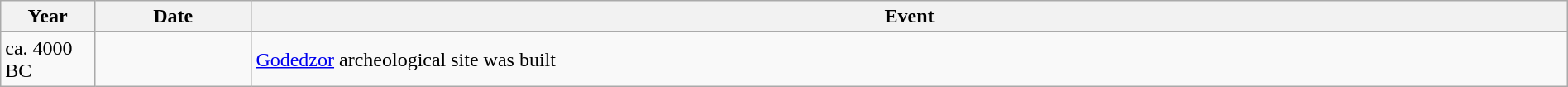<table class="wikitable" width="100%">
<tr>
<th style="width:6%">Year</th>
<th style="width:10%">Date</th>
<th>Event</th>
</tr>
<tr>
<td>ca. 4000 BC</td>
<td></td>
<td><a href='#'>Godedzor</a> archeological site was built</td>
</tr>
</table>
